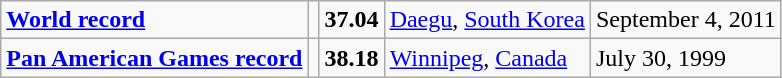<table class="wikitable">
<tr>
<td><strong><a href='#'>World record</a></strong></td>
<td></td>
<td><strong>37.04</strong></td>
<td><a href='#'>Daegu</a>, <a href='#'>South Korea</a></td>
<td>September 4, 2011</td>
</tr>
<tr>
<td><strong><a href='#'>Pan American Games record</a></strong></td>
<td></td>
<td><strong>38.18</strong></td>
<td><a href='#'>Winnipeg</a>, <a href='#'>Canada</a></td>
<td>July 30, 1999</td>
</tr>
</table>
